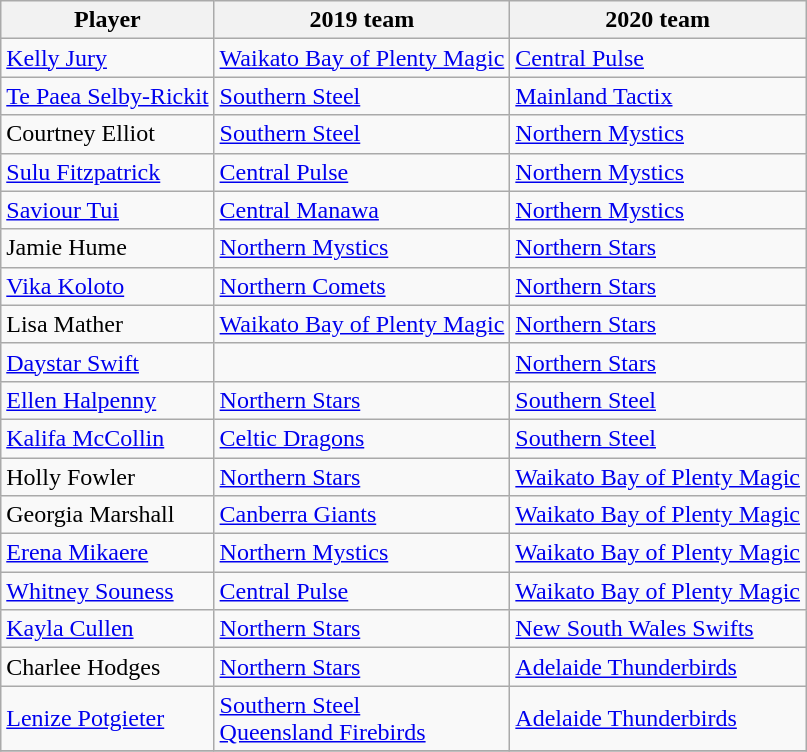<table class="wikitable collapsible">
<tr>
<th>Player</th>
<th>2019 team</th>
<th>2020 team</th>
</tr>
<tr>
<td><a href='#'>Kelly Jury</a></td>
<td><a href='#'>Waikato Bay of Plenty Magic</a></td>
<td><a href='#'>Central Pulse</a></td>
</tr>
<tr>
<td><a href='#'>Te Paea Selby-Rickit</a></td>
<td><a href='#'>Southern Steel</a></td>
<td><a href='#'>Mainland Tactix</a></td>
</tr>
<tr>
<td>Courtney Elliot</td>
<td><a href='#'>Southern Steel</a></td>
<td><a href='#'>Northern Mystics</a></td>
</tr>
<tr>
<td><a href='#'>Sulu Fitzpatrick</a></td>
<td><a href='#'>Central Pulse</a></td>
<td><a href='#'>Northern Mystics</a></td>
</tr>
<tr>
<td><a href='#'>Saviour Tui</a></td>
<td><a href='#'>Central Manawa</a></td>
<td><a href='#'>Northern Mystics</a></td>
</tr>
<tr>
<td>Jamie Hume</td>
<td><a href='#'>Northern Mystics</a></td>
<td><a href='#'>Northern Stars</a></td>
</tr>
<tr>
<td><a href='#'>Vika Koloto</a></td>
<td><a href='#'>Northern Comets</a></td>
<td><a href='#'>Northern Stars</a></td>
</tr>
<tr>
<td>Lisa Mather</td>
<td><a href='#'>Waikato Bay of Plenty Magic</a></td>
<td><a href='#'>Northern Stars</a></td>
</tr>
<tr>
<td><a href='#'>Daystar Swift</a></td>
<td></td>
<td><a href='#'>Northern Stars</a></td>
</tr>
<tr>
<td><a href='#'>Ellen Halpenny</a></td>
<td><a href='#'>Northern Stars</a></td>
<td><a href='#'>Southern Steel</a></td>
</tr>
<tr>
<td><a href='#'>Kalifa McCollin</a></td>
<td><a href='#'>Celtic Dragons</a></td>
<td><a href='#'>Southern Steel</a></td>
</tr>
<tr>
<td>Holly Fowler</td>
<td><a href='#'>Northern Stars</a></td>
<td><a href='#'>Waikato Bay of Plenty Magic</a></td>
</tr>
<tr>
<td>Georgia Marshall</td>
<td><a href='#'>Canberra Giants</a></td>
<td><a href='#'>Waikato Bay of Plenty Magic</a></td>
</tr>
<tr>
<td><a href='#'>Erena Mikaere</a></td>
<td><a href='#'>Northern Mystics</a></td>
<td><a href='#'>Waikato Bay of Plenty Magic</a></td>
</tr>
<tr>
<td><a href='#'>Whitney Souness</a></td>
<td><a href='#'>Central Pulse</a></td>
<td><a href='#'>Waikato Bay of Plenty Magic</a></td>
</tr>
<tr>
<td><a href='#'>Kayla Cullen</a></td>
<td><a href='#'>Northern Stars</a></td>
<td><a href='#'>New South Wales Swifts</a></td>
</tr>
<tr>
<td>Charlee Hodges</td>
<td><a href='#'>Northern Stars</a></td>
<td><a href='#'>Adelaide Thunderbirds</a></td>
</tr>
<tr>
<td><a href='#'>Lenize Potgieter</a></td>
<td><a href='#'>Southern Steel</a><br><a href='#'>Queensland Firebirds</a></td>
<td><a href='#'>Adelaide Thunderbirds</a></td>
</tr>
<tr>
</tr>
</table>
